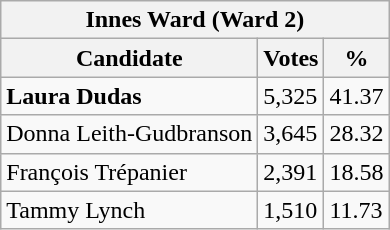<table class="wikitable">
<tr>
<th colspan="3">Innes Ward (Ward 2)</th>
</tr>
<tr>
<th>Candidate</th>
<th>Votes</th>
<th>%</th>
</tr>
<tr>
<td><strong>Laura Dudas</strong></td>
<td>5,325</td>
<td>41.37</td>
</tr>
<tr>
<td>Donna Leith-Gudbranson</td>
<td>3,645</td>
<td>28.32</td>
</tr>
<tr>
<td>François Trépanier</td>
<td>2,391</td>
<td>18.58</td>
</tr>
<tr>
<td>Tammy Lynch</td>
<td>1,510</td>
<td>11.73</td>
</tr>
</table>
